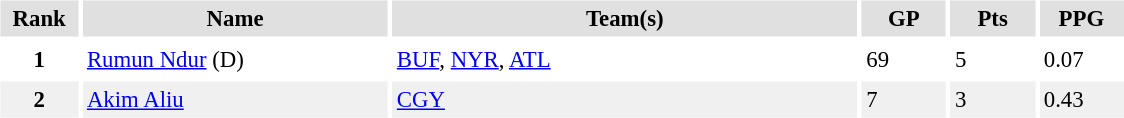<table id="Table3" cellspacing="3" cellpadding="3" style="font-size:95%;">
<tr style="text-align:center; background:#e0e0e0">
<th style="width:3em;">Rank</th>
<th style="width:13em;">Name</th>
<th style="width:20em;">Team(s)</th>
<th style="width:3.3em;">GP</th>
<th style="width:3.3em;">Pts</th>
<th style="width:3.3em;">PPG</th>
</tr>
<tr>
<th>1</th>
<td><a href='#'>Rumun Ndur</a> (D)</td>
<td><a href='#'>BUF</a>, <a href='#'>NYR</a>, <a href='#'>ATL</a></td>
<td>69</td>
<td>5</td>
<td>0.07</td>
</tr>
<tr style="background:#f0f0f0;">
<th>2</th>
<td><a href='#'>Akim Aliu</a></td>
<td><a href='#'>CGY</a></td>
<td>7</td>
<td>3</td>
<td>0.43</td>
</tr>
</table>
